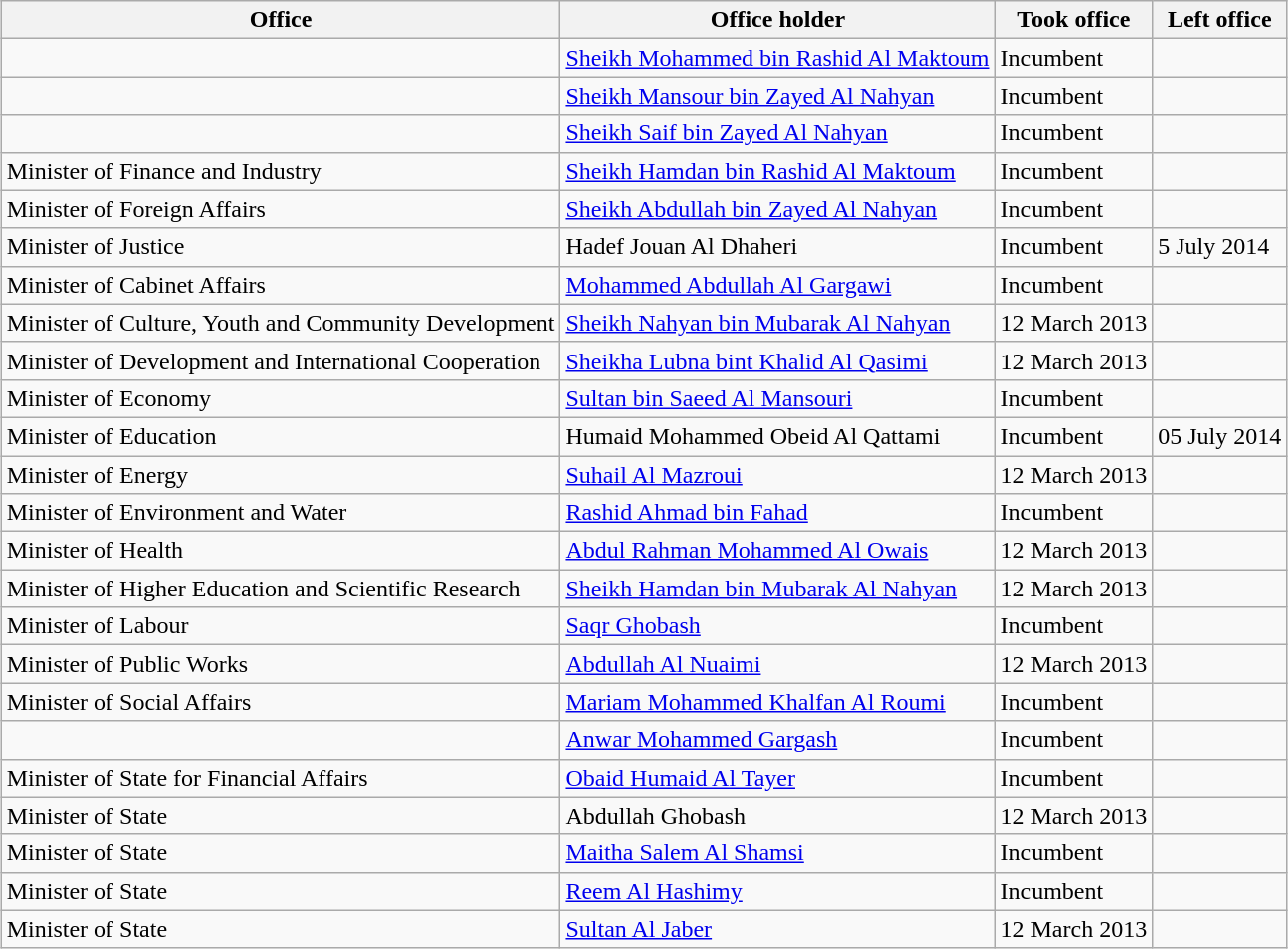<table class="wikitable" style="margin-left: auto; margin-right: auto; border: none;">
<tr>
<th>Office</th>
<th>Office holder</th>
<th>Took office</th>
<th>Left office</th>
</tr>
<tr>
<td></td>
<td><a href='#'>Sheikh Mohammed bin Rashid Al Maktoum</a></td>
<td>Incumbent</td>
<td></td>
</tr>
<tr>
<td></td>
<td><a href='#'>Sheikh Mansour bin Zayed Al Nahyan</a></td>
<td>Incumbent</td>
<td></td>
</tr>
<tr>
<td></td>
<td><a href='#'>Sheikh Saif bin Zayed Al Nahyan</a></td>
<td>Incumbent</td>
<td></td>
</tr>
<tr>
<td>Minister of Finance and Industry</td>
<td><a href='#'>Sheikh Hamdan bin Rashid Al Maktoum</a></td>
<td>Incumbent</td>
<td></td>
</tr>
<tr>
<td>Minister of Foreign Affairs</td>
<td><a href='#'>Sheikh Abdullah bin Zayed Al Nahyan</a></td>
<td>Incumbent</td>
<td></td>
</tr>
<tr>
<td>Minister of Justice</td>
<td>Hadef Jouan Al Dhaheri</td>
<td>Incumbent</td>
<td>5 July 2014</td>
</tr>
<tr>
<td>Minister of Cabinet Affairs</td>
<td><a href='#'>Mohammed Abdullah Al Gargawi</a></td>
<td>Incumbent</td>
<td></td>
</tr>
<tr>
<td>Minister of Culture, Youth and Community Development</td>
<td><a href='#'>Sheikh Nahyan bin Mubarak Al Nahyan</a></td>
<td>12 March 2013</td>
<td></td>
</tr>
<tr>
<td>Minister of Development and International Cooperation</td>
<td><a href='#'>Sheikha Lubna bint Khalid Al Qasimi</a></td>
<td>12 March 2013</td>
<td></td>
</tr>
<tr>
<td>Minister of Economy</td>
<td><a href='#'>Sultan bin Saeed Al Mansouri</a></td>
<td>Incumbent</td>
<td></td>
</tr>
<tr>
<td>Minister of Education</td>
<td>Humaid Mohammed Obeid Al Qattami</td>
<td>Incumbent</td>
<td>05 July 2014</td>
</tr>
<tr>
<td>Minister of Energy</td>
<td><a href='#'>Suhail Al Mazroui</a></td>
<td>12 March 2013</td>
<td></td>
</tr>
<tr>
<td>Minister of Environment and Water</td>
<td><a href='#'>Rashid Ahmad bin Fahad</a></td>
<td>Incumbent</td>
<td></td>
</tr>
<tr>
<td>Minister of Health</td>
<td><a href='#'>Abdul Rahman Mohammed Al Owais</a></td>
<td>12 March 2013</td>
<td></td>
</tr>
<tr>
<td>Minister of Higher Education and Scientific Research</td>
<td><a href='#'>Sheikh Hamdan bin Mubarak Al Nahyan</a></td>
<td>12 March 2013</td>
<td></td>
</tr>
<tr>
<td>Minister of Labour</td>
<td><a href='#'>Saqr Ghobash</a></td>
<td>Incumbent</td>
<td></td>
</tr>
<tr>
<td>Minister of Public Works</td>
<td><a href='#'>Abdullah Al Nuaimi</a></td>
<td>12 March 2013</td>
<td></td>
</tr>
<tr>
<td>Minister of Social Affairs</td>
<td><a href='#'>Mariam Mohammed Khalfan Al Roumi</a></td>
<td>Incumbent</td>
<td></td>
</tr>
<tr>
<td></td>
<td><a href='#'>Anwar Mohammed Gargash</a></td>
<td>Incumbent</td>
<td></td>
</tr>
<tr>
<td>Minister of State for Financial Affairs</td>
<td><a href='#'>Obaid Humaid Al Tayer</a></td>
<td>Incumbent</td>
<td></td>
</tr>
<tr>
<td>Minister of State</td>
<td>Abdullah Ghobash</td>
<td>12 March 2013</td>
<td></td>
</tr>
<tr>
<td>Minister of State</td>
<td><a href='#'>Maitha Salem Al Shamsi</a></td>
<td>Incumbent</td>
<td></td>
</tr>
<tr>
<td>Minister of State</td>
<td><a href='#'>Reem Al Hashimy</a></td>
<td>Incumbent</td>
<td></td>
</tr>
<tr>
<td>Minister of State</td>
<td><a href='#'>Sultan Al Jaber</a></td>
<td>12 March 2013</td>
<td></td>
</tr>
</table>
